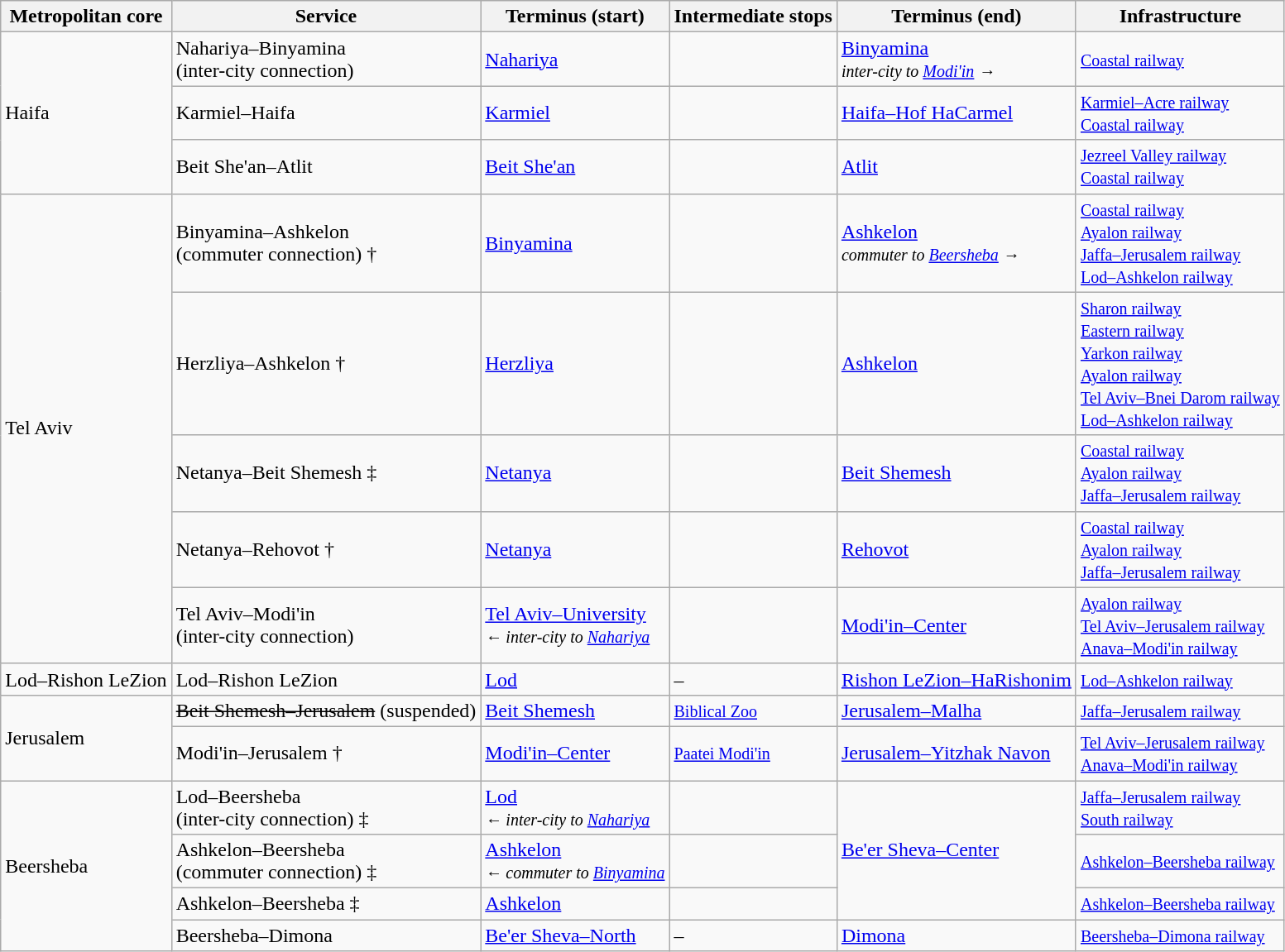<table class="wikitable">
<tr>
<th>Metropolitan core</th>
<th>Service</th>
<th>Terminus (start)</th>
<th>Intermediate stops</th>
<th>Terminus (end)</th>
<th>Infrastructure</th>
</tr>
<tr>
<td rowspan="3">Haifa</td>
<td>Nahariya–Binyamina<br>(inter-city connection)</td>
<td><a href='#'>Nahariya</a></td>
<td></td>
<td><a href='#'>Binyamina</a><br><small><em>inter-city to <a href='#'>Modi'in</a> →</em></small></td>
<td><small><a href='#'>Coastal railway</a></small></td>
</tr>
<tr>
<td>Karmiel–Haifa</td>
<td><a href='#'>Karmiel</a></td>
<td></td>
<td><a href='#'>Haifa–Hof HaCarmel</a></td>
<td><small><a href='#'>Karmiel–Acre railway</a><br><a href='#'>Coastal railway</a></small></td>
</tr>
<tr>
<td>Beit She'an–Atlit</td>
<td><a href='#'>Beit She'an</a></td>
<td></td>
<td><a href='#'>Atlit</a></td>
<td><small><a href='#'>Jezreel Valley railway</a><br><a href='#'>Coastal railway</a></small></td>
</tr>
<tr>
<td rowspan="5">Tel Aviv</td>
<td>Binyamina–Ashkelon<br>(commuter connection) †</td>
<td><a href='#'>Binyamina</a></td>
<td></td>
<td><a href='#'>Ashkelon</a><br><small><em>commuter to <a href='#'>Beersheba</a> →</em></small></td>
<td><small><a href='#'>Coastal railway</a><br><a href='#'>Ayalon railway</a><br><a href='#'>Jaffa–Jerusalem railway</a><br><a href='#'>Lod–Ashkelon railway</a></small></td>
</tr>
<tr>
<td>Herzliya–Ashkelon †</td>
<td><a href='#'>Herzliya</a></td>
<td></td>
<td><a href='#'>Ashkelon</a></td>
<td><small><a href='#'>Sharon railway</a><br><a href='#'>Eastern railway</a><br><a href='#'>Yarkon railway</a><br><a href='#'>Ayalon railway</a><br><a href='#'>Tel Aviv–Bnei Darom railway</a><br><a href='#'>Lod–Ashkelon railway</a></small></td>
</tr>
<tr>
<td>Netanya–Beit Shemesh ‡</td>
<td><a href='#'>Netanya</a></td>
<td></td>
<td><a href='#'>Beit Shemesh</a></td>
<td><small><a href='#'>Coastal railway</a><br><a href='#'>Ayalon railway</a><br><a href='#'>Jaffa–Jerusalem railway</a></small></td>
</tr>
<tr>
<td>Netanya–Rehovot †</td>
<td><a href='#'>Netanya</a></td>
<td></td>
<td><a href='#'>Rehovot</a></td>
<td><small><a href='#'>Coastal railway</a><br><a href='#'>Ayalon railway</a><br><a href='#'>Jaffa–Jerusalem railway</a></small></td>
</tr>
<tr>
<td>Tel Aviv–Modi'in<br>(inter-city connection)</td>
<td><a href='#'>Tel Aviv–University</a><br><small><em>← inter-city to <a href='#'>Nahariya</a></em></small></td>
<td></td>
<td><a href='#'>Modi'in–Center</a></td>
<td><small><a href='#'>Ayalon railway</a><br><a href='#'>Tel Aviv–Jerusalem railway</a><br><a href='#'>Anava–Modi'in railway</a></small></td>
</tr>
<tr>
<td>Lod–Rishon LeZion</td>
<td>Lod–Rishon LeZion</td>
<td><a href='#'>Lod</a></td>
<td>–</td>
<td><a href='#'>Rishon LeZion–HaRishonim</a></td>
<td><small><a href='#'>Lod–Ashkelon railway</a></small></td>
</tr>
<tr>
<td rowspan="2">Jerusalem</td>
<td><s>Beit Shemesh–Jerusalem</s> (suspended)</td>
<td><a href='#'>Beit Shemesh</a></td>
<td><small><a href='#'>Biblical Zoo</a></small></td>
<td><a href='#'>Jerusalem–Malha</a></td>
<td><small><a href='#'>Jaffa–Jerusalem railway</a></small></td>
</tr>
<tr>
<td>Modi'in–Jerusalem †</td>
<td><a href='#'>Modi'in–Center</a></td>
<td><small><a href='#'>Paatei Modi'in</a></small></td>
<td><a href='#'>Jerusalem–Yitzhak Navon</a></td>
<td><small><a href='#'>Tel Aviv–Jerusalem railway</a><br><a href='#'>Anava–Modi'in railway</a></small></td>
</tr>
<tr>
<td rowspan="4">Beersheba</td>
<td>Lod–Beersheba<br>(inter-city connection) ‡</td>
<td><a href='#'>Lod</a><br><small><em>← inter-city to <a href='#'>Nahariya</a></em></small></td>
<td></td>
<td rowspan="3"><a href='#'>Be'er Sheva–Center</a></td>
<td><small><a href='#'>Jaffa–Jerusalem railway</a><br><a href='#'>South railway</a></small></td>
</tr>
<tr>
<td>Ashkelon–Beersheba<br>(commuter connection) ‡</td>
<td><a href='#'>Ashkelon</a><br><small><em>← commuter to <a href='#'>Binyamina</a></em></small></td>
<td></td>
<td><small><a href='#'>Ashkelon–Beersheba railway</a></small></td>
</tr>
<tr>
<td>Ashkelon–Beersheba ‡</td>
<td><a href='#'>Ashkelon</a></td>
<td></td>
<td><small><a href='#'>Ashkelon–Beersheba railway</a></small></td>
</tr>
<tr>
<td>Beersheba–Dimona</td>
<td><a href='#'>Be'er Sheva–North</a></td>
<td>–</td>
<td><a href='#'>Dimona</a></td>
<td><small><a href='#'>Beersheba–Dimona railway</a></small></td>
</tr>
</table>
